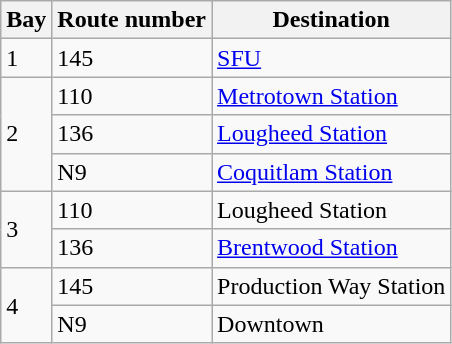<table class="wikitable">
<tr>
<th>Bay</th>
<th>Route number</th>
<th>Destination</th>
</tr>
<tr>
<td>1</td>
<td>145</td>
<td><a href='#'>SFU</a><br></td>
</tr>
<tr>
<td rowspan="3">2</td>
<td>110</td>
<td><a href='#'>Metrotown Station</a></td>
</tr>
<tr>
<td>136</td>
<td><a href='#'>Lougheed Station</a></td>
</tr>
<tr>
<td>N9</td>
<td><a href='#'>Coquitlam Station</a><br></td>
</tr>
<tr>
<td rowspan="2">3</td>
<td>110</td>
<td>Lougheed Station</td>
</tr>
<tr>
<td>136</td>
<td><a href='#'>Brentwood Station</a></td>
</tr>
<tr>
<td rowspan="2">4</td>
<td>145</td>
<td>Production Way Station<br></td>
</tr>
<tr>
<td>N9</td>
<td>Downtown<br></td>
</tr>
</table>
